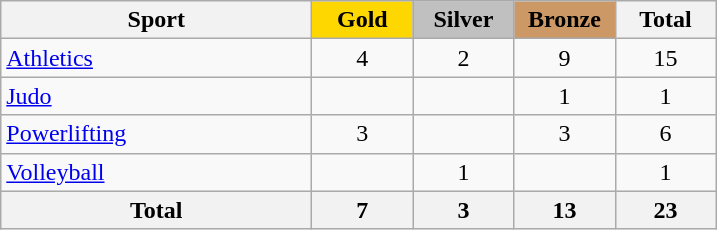<table class="wikitable" style="text-align:center;">
<tr>
<th width=200>Sport</th>
<td bgcolor=gold width=60><strong>Gold</strong></td>
<td bgcolor=silver width=60><strong>Silver</strong></td>
<td bgcolor=#cc9966 width=60><strong>Bronze</strong></td>
<th width=60>Total</th>
</tr>
<tr>
<td align=left><a href='#'>Athletics</a></td>
<td>4</td>
<td>2</td>
<td>9</td>
<td>15</td>
</tr>
<tr>
<td align=left><a href='#'>Judo</a></td>
<td></td>
<td></td>
<td>1</td>
<td>1</td>
</tr>
<tr>
<td align=left><a href='#'>Powerlifting</a></td>
<td>3</td>
<td></td>
<td>3</td>
<td>6</td>
</tr>
<tr>
<td align=left><a href='#'>Volleyball</a></td>
<td></td>
<td>1</td>
<td></td>
<td>1</td>
</tr>
<tr>
<th>Total</th>
<th>7</th>
<th>3</th>
<th>13</th>
<th>23</th>
</tr>
</table>
